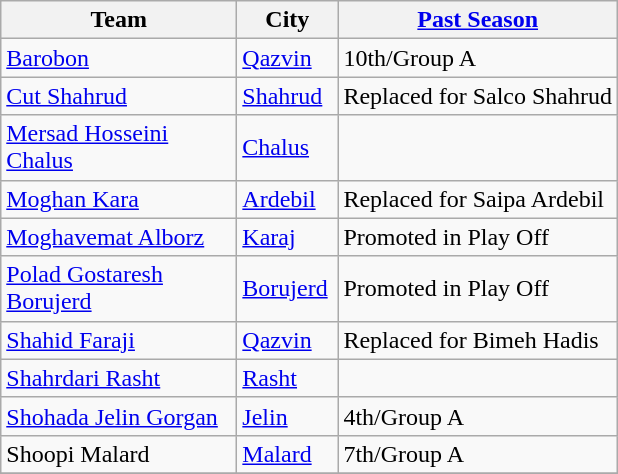<table class="wikitable sortable">
<tr>
<th width=150>Team</th>
<th width=60>City</th>
<th><a href='#'>Past Season</a></th>
</tr>
<tr>
<td align="left"><a href='#'>Barobon</a></td>
<td><a href='#'>Qazvin</a></td>
<td>10th/Group A</td>
</tr>
<tr>
<td align="left"><a href='#'>Cut Shahrud</a></td>
<td><a href='#'>Shahrud</a></td>
<td>Replaced for Salco Shahrud</td>
</tr>
<tr>
<td align="left"><a href='#'>Mersad Hosseini Chalus</a></td>
<td><a href='#'>Chalus</a></td>
<td></td>
</tr>
<tr>
<td align="left"><a href='#'>Moghan Kara</a></td>
<td><a href='#'>Ardebil</a></td>
<td>Replaced for Saipa Ardebil</td>
</tr>
<tr>
<td align="left"><a href='#'>Moghavemat Alborz</a></td>
<td><a href='#'>Karaj</a></td>
<td>Promoted in Play Off</td>
</tr>
<tr>
<td align="left"><a href='#'>Polad Gostaresh Borujerd</a></td>
<td><a href='#'>Borujerd</a></td>
<td>Promoted in Play Off</td>
</tr>
<tr>
<td align="left"><a href='#'>Shahid Faraji</a></td>
<td><a href='#'>Qazvin</a></td>
<td>Replaced for Bimeh Hadis</td>
</tr>
<tr>
<td align="left"><a href='#'>Shahrdari Rasht</a></td>
<td><a href='#'>Rasht</a></td>
<td></td>
</tr>
<tr>
<td align="left"><a href='#'>Shohada Jelin Gorgan</a></td>
<td><a href='#'>Jelin</a></td>
<td>4th/Group A</td>
</tr>
<tr>
<td align="left">Shoopi Malard</td>
<td><a href='#'>Malard</a></td>
<td>7th/Group A</td>
</tr>
<tr>
</tr>
</table>
